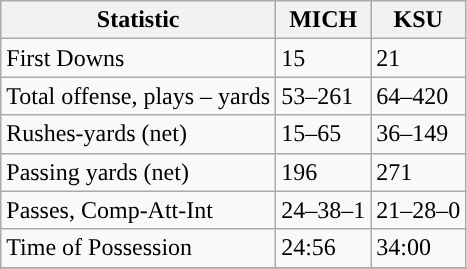<table class="wikitable">
<tr>
<th>Statistic</th>
<th><strong>MICH</strong></th>
<th><strong>KSU</strong></th>
</tr>
<tr>
<td>First Downs</td>
<td>15</td>
<td>21</td>
</tr>
<tr>
<td>Total offense, plays – yards</td>
<td>53–261</td>
<td>64–420</td>
</tr>
<tr>
<td>Rushes-yards (net)</td>
<td>15–65</td>
<td>36–149</td>
</tr>
<tr>
<td>Passing yards (net)</td>
<td>196</td>
<td>271</td>
</tr>
<tr>
<td>Passes, Comp-Att-Int</td>
<td>24–38–1</td>
<td>21–28–0</td>
</tr>
<tr>
<td>Time of Possession</td>
<td>24:56</td>
<td>34:00</td>
</tr>
<tr>
</tr>
</table>
